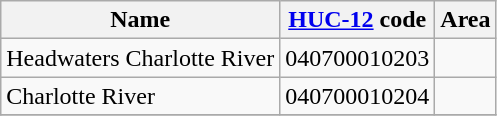<table class="wikitable" border="1">
<tr>
<th>Name</th>
<th><a href='#'>HUC-12</a> code</th>
<th>Area</th>
</tr>
<tr>
<td>Headwaters Charlotte River</td>
<td>040700010203</td>
<td></td>
</tr>
<tr>
<td>Charlotte River</td>
<td>040700010204</td>
<td></td>
</tr>
<tr>
</tr>
</table>
